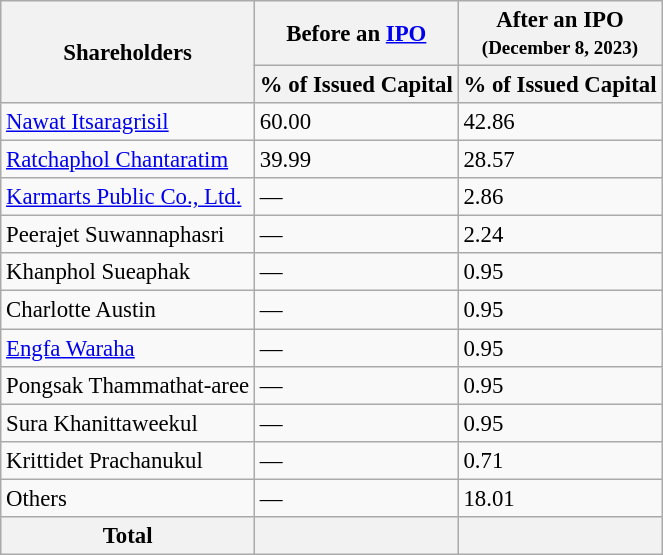<table class="wikitable sortable col2right col3right" style="font-size: 95%;">
<tr>
<th rowspan=2>Shareholders</th>
<th>Before an <a href='#'>IPO</a></th>
<th>After an IPO<br><small>(December 8, 2023)</small></th>
</tr>
<tr>
<th>% of Issued Capital</th>
<th>% of Issued Capital</th>
</tr>
<tr>
<td><a href='#'>Nawat Itsaragrisil</a></td>
<td>60.00</td>
<td>42.86</td>
</tr>
<tr>
<td><a href='#'>Ratchaphol Chantaratim</a></td>
<td>39.99</td>
<td>28.57</td>
</tr>
<tr>
<td><a href='#'>Karmarts Public Co., Ltd.</a></td>
<td>—</td>
<td>2.86</td>
</tr>
<tr>
<td>Peerajet Suwannaphasri</td>
<td>—</td>
<td>2.24</td>
</tr>
<tr>
<td>Khanphol Sueaphak</td>
<td>—</td>
<td>0.95</td>
</tr>
<tr>
<td>Charlotte Austin</td>
<td>—</td>
<td>0.95</td>
</tr>
<tr>
<td><a href='#'>Engfa Waraha</a></td>
<td>—</td>
<td>0.95</td>
</tr>
<tr>
<td>Pongsak Thammathat-aree</td>
<td>—</td>
<td>0.95</td>
</tr>
<tr>
<td>Sura Khanittaweekul</td>
<td>—</td>
<td>0.95</td>
</tr>
<tr>
<td>Krittidet Prachanukul</td>
<td>—</td>
<td>0.71</td>
</tr>
<tr>
<td>Others</td>
<td>—</td>
<td>18.01</td>
</tr>
<tr>
<th>Total</th>
<th></th>
<th></th>
</tr>
</table>
